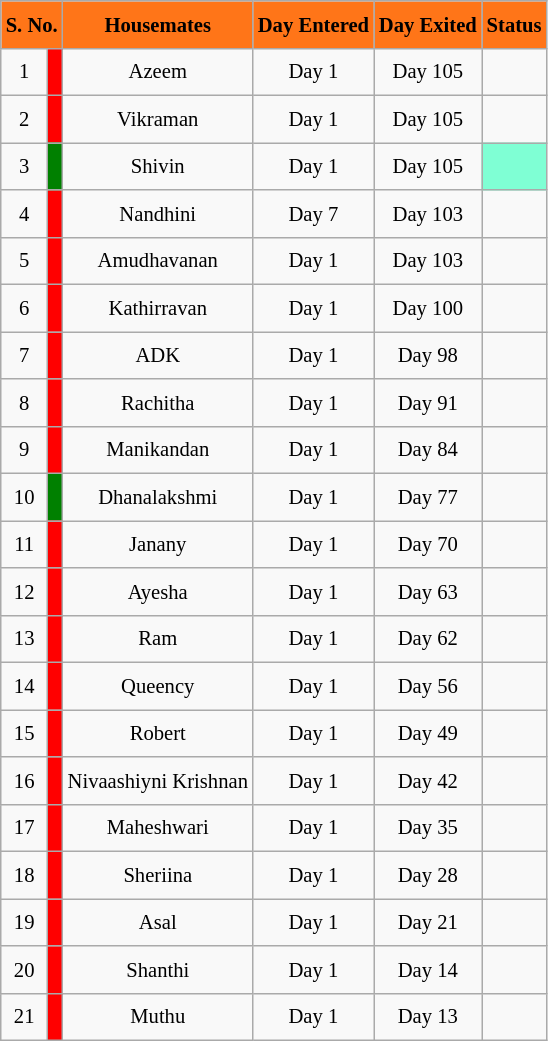<table class="wikitable sortable" style=" text-align:center; font-size:86%; line-height:25px; width:auto;">
<tr>
<th colspan=2 style="background:#FF7518; color:black; ">S. No.</th>
<th style="background:#FF7518; color:black; " scope="col">Housemates</th>
<th style="background:#FF7518; color:black; " scope="col">Day Entered</th>
<th style="background:#FF7518; color:black; " scope="col">Day Exited</th>
<th style="background:#FF7518; color:black; " scope="col">Status</th>
</tr>
<tr>
<td>1</td>
<td style="background: Red"></td>
<td>Azeem</td>
<td>Day 1</td>
<td>Day 105</td>
<td></td>
</tr>
<tr>
<td>2</td>
<td style="background: Red"></td>
<td>Vikraman</td>
<td>Day 1</td>
<td>Day 105</td>
<td></td>
</tr>
<tr>
<td>3</td>
<td style="background: Green"></td>
<td>Shivin</td>
<td>Day 1</td>
<td>Day 105</td>
<td style="background:#7FFFD4; text-align:center"></td>
</tr>
<tr>
<td>4</td>
<td style="background: red"></td>
<td>Nandhini</td>
<td>Day 7</td>
<td>Day 103</td>
<td></td>
</tr>
<tr>
<td>5</td>
<td style="background:Red"></td>
<td>Amudhavanan</td>
<td>Day 1</td>
<td>Day 103</td>
<td></td>
</tr>
<tr>
<td>6</td>
<td style="background:Red"></td>
<td>Kathirravan</td>
<td>Day 1</td>
<td>Day 100</td>
<td></td>
</tr>
<tr>
<td>7</td>
<td style="background:Red"></td>
<td>ADK</td>
<td>Day 1</td>
<td>Day 98</td>
<td></td>
</tr>
<tr>
<td>8</td>
<td style="background:Red"></td>
<td>Rachitha</td>
<td>Day 1</td>
<td>Day 91</td>
<td></td>
</tr>
<tr>
<td>9</td>
<td style="background:Red"></td>
<td>Manikandan</td>
<td>Day 1</td>
<td>Day 84</td>
<td></td>
</tr>
<tr>
<td>10</td>
<td style="background:Green"></td>
<td>Dhanalakshmi</td>
<td>Day 1</td>
<td>Day 77</td>
<td></td>
</tr>
<tr>
<td>11</td>
<td style="background:red"></td>
<td>Janany</td>
<td>Day 1</td>
<td>Day 70</td>
<td></td>
</tr>
<tr>
<td>12</td>
<td style="background:Red"></td>
<td>Ayesha</td>
<td>Day 1</td>
<td>Day 63</td>
<td></td>
</tr>
<tr>
<td>13</td>
<td style="background:Red"></td>
<td>Ram</td>
<td>Day 1</td>
<td>Day 62</td>
<td></td>
</tr>
<tr>
<td>14</td>
<td style="background:Red"></td>
<td>Queency</td>
<td>Day 1</td>
<td>Day 56</td>
<td></td>
</tr>
<tr>
<td>15</td>
<td style="background:Red"></td>
<td>Robert</td>
<td>Day 1</td>
<td>Day 49</td>
<td></td>
</tr>
<tr>
<td>16</td>
<td style="background:Red"></td>
<td>Nivaashiyni Krishnan</td>
<td>Day 1</td>
<td>Day 42</td>
<td></td>
</tr>
<tr>
<td>17</td>
<td style="background:Red"></td>
<td>Maheshwari</td>
<td>Day 1</td>
<td>Day 35</td>
<td></td>
</tr>
<tr>
<td>18</td>
<td style="background:Red"></td>
<td>Sheriina</td>
<td>Day 1</td>
<td>Day 28</td>
<td></td>
</tr>
<tr>
<td>19</td>
<td style="background:Red"></td>
<td>Asal</td>
<td>Day 1</td>
<td>Day 21</td>
<td></td>
</tr>
<tr>
<td>20</td>
<td style="background:Red"></td>
<td>Shanthi</td>
<td>Day 1</td>
<td>Day 14</td>
<td></td>
</tr>
<tr>
<td>21</td>
<td style="background:Red"></td>
<td>Muthu</td>
<td>Day 1</td>
<td>Day 13</td>
<td></td>
</tr>
</table>
